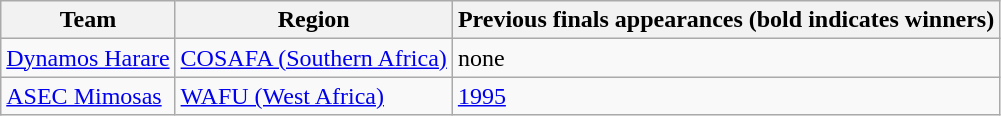<table class="wikitable">
<tr>
<th>Team</th>
<th>Region</th>
<th>Previous finals appearances (bold indicates winners)</th>
</tr>
<tr>
<td> <a href='#'>Dynamos Harare</a></td>
<td><a href='#'>COSAFA (Southern Africa)</a></td>
<td>none</td>
</tr>
<tr>
<td> <a href='#'>ASEC Mimosas</a></td>
<td><a href='#'>WAFU (West Africa)</a></td>
<td><a href='#'>1995</a></td>
</tr>
</table>
